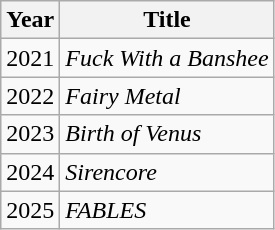<table class="wikitable">
<tr>
<th>Year</th>
<th>Title</th>
</tr>
<tr>
<td>2021</td>
<td><em>Fuck With a Banshee</em></td>
</tr>
<tr>
<td>2022</td>
<td><em>Fairy Metal</em></td>
</tr>
<tr>
<td>2023</td>
<td><em>Birth of Venus</em></td>
</tr>
<tr>
<td>2024</td>
<td><em>Sirencore</em></td>
</tr>
<tr>
<td>2025</td>
<td><em>FABLES</em></td>
</tr>
</table>
